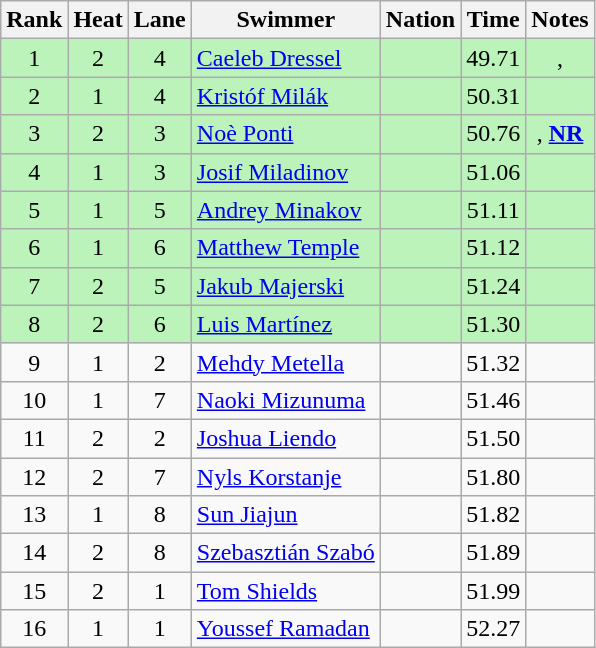<table class="wikitable sortable" style="text-align:center">
<tr>
<th>Rank</th>
<th>Heat</th>
<th>Lane</th>
<th>Swimmer</th>
<th>Nation</th>
<th>Time</th>
<th>Notes</th>
</tr>
<tr bgcolor=bbf3bb>
<td>1</td>
<td>2</td>
<td>4</td>
<td align=left><a href='#'>Caeleb Dressel</a></td>
<td align=left></td>
<td>49.71</td>
<td>, </td>
</tr>
<tr bgcolor=bbf3bb>
<td>2</td>
<td>1</td>
<td>4</td>
<td align=left><a href='#'>Kristóf Milák</a></td>
<td align=left></td>
<td>50.31</td>
<td></td>
</tr>
<tr bgcolor=bbf3bb>
<td>3</td>
<td>2</td>
<td>3</td>
<td align=left><a href='#'>Noè Ponti</a></td>
<td align=left></td>
<td>50.76</td>
<td>, <strong><a href='#'>NR</a></strong></td>
</tr>
<tr bgcolor=bbf3bb>
<td>4</td>
<td>1</td>
<td>3</td>
<td align=left><a href='#'>Josif Miladinov</a></td>
<td align=left></td>
<td>51.06</td>
<td></td>
</tr>
<tr bgcolor=bbf3bb>
<td>5</td>
<td>1</td>
<td>5</td>
<td align=left><a href='#'>Andrey Minakov</a></td>
<td align=left></td>
<td>51.11</td>
<td></td>
</tr>
<tr bgcolor=bbf3bb>
<td>6</td>
<td>1</td>
<td>6</td>
<td align=left><a href='#'>Matthew Temple</a></td>
<td align=left></td>
<td>51.12</td>
<td></td>
</tr>
<tr bgcolor=bbf3bb>
<td>7</td>
<td>2</td>
<td>5</td>
<td align=left><a href='#'>Jakub Majerski</a></td>
<td align=left></td>
<td>51.24</td>
<td></td>
</tr>
<tr bgcolor=bbf3bb>
<td>8</td>
<td>2</td>
<td>6</td>
<td align=left><a href='#'>Luis Martínez</a></td>
<td align=left></td>
<td>51.30</td>
<td></td>
</tr>
<tr>
<td>9</td>
<td>1</td>
<td>2</td>
<td align=left><a href='#'>Mehdy Metella</a></td>
<td align=left></td>
<td>51.32</td>
<td></td>
</tr>
<tr>
<td>10</td>
<td>1</td>
<td>7</td>
<td align=left><a href='#'>Naoki Mizunuma</a></td>
<td align=left></td>
<td>51.46</td>
<td></td>
</tr>
<tr>
<td>11</td>
<td>2</td>
<td>2</td>
<td align=left><a href='#'>Joshua Liendo</a></td>
<td align=left></td>
<td>51.50</td>
<td></td>
</tr>
<tr>
<td>12</td>
<td>2</td>
<td>7</td>
<td align=left><a href='#'>Nyls Korstanje</a></td>
<td align=left></td>
<td>51.80</td>
<td></td>
</tr>
<tr>
<td>13</td>
<td>1</td>
<td>8</td>
<td align=left><a href='#'>Sun Jiajun</a></td>
<td align=left></td>
<td>51.82</td>
<td></td>
</tr>
<tr>
<td>14</td>
<td>2</td>
<td>8</td>
<td align=left><a href='#'>Szebasztián Szabó</a></td>
<td align=left></td>
<td>51.89</td>
<td></td>
</tr>
<tr>
<td>15</td>
<td>2</td>
<td>1</td>
<td align=left><a href='#'>Tom Shields</a></td>
<td align=left></td>
<td>51.99</td>
<td></td>
</tr>
<tr>
<td>16</td>
<td>1</td>
<td>1</td>
<td align=left><a href='#'>Youssef Ramadan</a></td>
<td align=left></td>
<td>52.27</td>
<td></td>
</tr>
</table>
